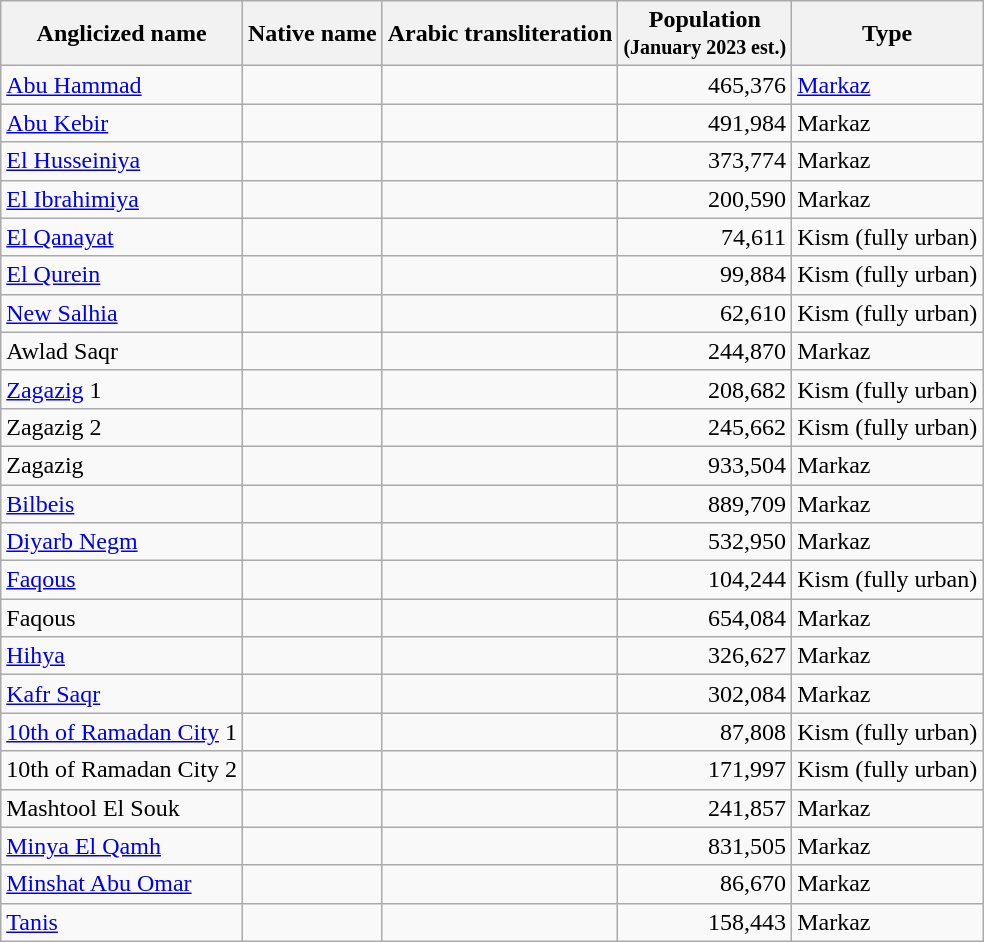<table class="sortable wikitable plainrowheaders">
<tr>
<th>Anglicized name</th>
<th>Native name</th>
<th>Arabic transliteration</th>
<th>Population<br><small>(January 2023 est.)</small></th>
<th>Type</th>
</tr>
<tr>
<td><a href='#'>Abu Hammad</a></td>
<td style="text-align:right;"></td>
<td></td>
<td style="text-align:right;">465,376</td>
<td><a href='#'>Markaz</a></td>
</tr>
<tr>
<td><a href='#'>Abu Kebir</a></td>
<td style="text-align:right;"></td>
<td></td>
<td style="text-align:right;">491,984</td>
<td>Markaz</td>
</tr>
<tr>
<td><a href='#'>El Husseiniya</a></td>
<td style="text-align:right;"></td>
<td></td>
<td style="text-align:right;">373,774</td>
<td>Markaz</td>
</tr>
<tr>
<td><a href='#'>El Ibrahimiya</a></td>
<td style="text-align:right;"></td>
<td></td>
<td style="text-align:right;">200,590</td>
<td>Markaz</td>
</tr>
<tr>
<td><a href='#'>El Qanayat</a></td>
<td style="text-align:right;"></td>
<td></td>
<td style="text-align:right;">74,611</td>
<td>Kism (fully urban)</td>
</tr>
<tr>
<td><a href='#'>El Qurein</a></td>
<td style="text-align:right;"></td>
<td></td>
<td style="text-align:right;">99,884</td>
<td>Kism (fully urban)</td>
</tr>
<tr>
<td><a href='#'>New Salhia</a></td>
<td style="text-align:right;"></td>
<td></td>
<td style="text-align:right;">62,610</td>
<td>Kism (fully urban)</td>
</tr>
<tr>
<td>Awlad Saqr</td>
<td style="text-align:right;"></td>
<td></td>
<td style="text-align:right;">244,870</td>
<td>Markaz</td>
</tr>
<tr>
<td><a href='#'>Zagazig</a> 1</td>
<td style="text-align:right;"></td>
<td></td>
<td style="text-align:right;">208,682</td>
<td>Kism (fully urban)</td>
</tr>
<tr>
<td>Zagazig 2</td>
<td style="text-align:right;"></td>
<td></td>
<td style="text-align:right;">245,662</td>
<td>Kism (fully urban)</td>
</tr>
<tr>
<td>Zagazig</td>
<td style="text-align:right;"></td>
<td></td>
<td style="text-align:right;">933,504</td>
<td>Markaz</td>
</tr>
<tr>
<td><a href='#'>Bilbeis</a></td>
<td style="text-align:right;"></td>
<td></td>
<td style="text-align:right;">889,709</td>
<td>Markaz</td>
</tr>
<tr>
<td><a href='#'>Diyarb Negm</a></td>
<td style="text-align:right;"></td>
<td></td>
<td style="text-align:right;">532,950</td>
<td>Markaz</td>
</tr>
<tr>
<td><a href='#'>Faqous</a></td>
<td style="text-align:right;"></td>
<td></td>
<td style="text-align:right;">104,244</td>
<td>Kism (fully urban)</td>
</tr>
<tr>
<td>Faqous</td>
<td style="text-align:right;"></td>
<td></td>
<td style="text-align:right;">654,084</td>
<td>Markaz</td>
</tr>
<tr>
<td><a href='#'>Hihya</a></td>
<td style="text-align:right;"></td>
<td></td>
<td style="text-align:right;">326,627</td>
<td>Markaz</td>
</tr>
<tr>
<td><a href='#'>Kafr Saqr</a></td>
<td style="text-align:right;"></td>
<td></td>
<td style="text-align:right;">302,084</td>
<td>Markaz</td>
</tr>
<tr>
<td><a href='#'>10th of Ramadan City</a> 1</td>
<td style="text-align:right;"></td>
<td></td>
<td style="text-align:right;">87,808</td>
<td>Kism (fully urban)</td>
</tr>
<tr>
<td>10th of Ramadan City 2</td>
<td style="text-align:right;"></td>
<td></td>
<td style="text-align:right;">171,997</td>
<td>Kism (fully urban)</td>
</tr>
<tr>
<td>Mashtool El Souk</td>
<td style="text-align:right;"></td>
<td></td>
<td style="text-align:right;">241,857</td>
<td>Markaz</td>
</tr>
<tr>
<td><a href='#'>Minya El Qamh</a></td>
<td style="text-align:right;"></td>
<td></td>
<td style="text-align:right;">831,505</td>
<td>Markaz</td>
</tr>
<tr>
<td><a href='#'>Minshat Abu Omar</a></td>
<td style="text-align:right;"></td>
<td></td>
<td style="text-align:right;">86,670</td>
<td>Markaz</td>
</tr>
<tr>
<td><a href='#'>Tanis</a></td>
<td style="text-align:right;"></td>
<td></td>
<td style="text-align:right;">158,443</td>
<td>Markaz</td>
</tr>
</table>
